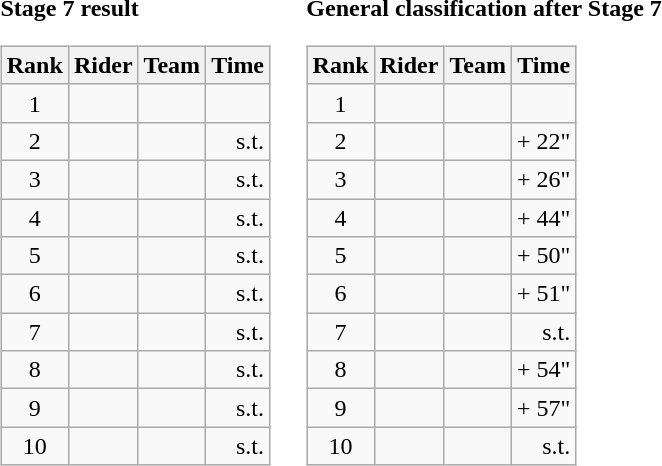<table>
<tr>
<td><strong>Stage 7 result</strong><br><table class="wikitable">
<tr>
<th scope="col">Rank</th>
<th scope="col">Rider</th>
<th scope="col">Team</th>
<th scope="col">Time</th>
</tr>
<tr>
<td style="text-align:center;">1</td>
<td></td>
<td></td>
<td style="text-align:right;"></td>
</tr>
<tr>
<td style="text-align:center;">2</td>
<td></td>
<td></td>
<td style="text-align:right;">s.t.</td>
</tr>
<tr>
<td style="text-align:center;">3</td>
<td></td>
<td></td>
<td style="text-align:right;">s.t.</td>
</tr>
<tr>
<td style="text-align:center;">4</td>
<td></td>
<td></td>
<td style="text-align:right;">s.t.</td>
</tr>
<tr>
<td style="text-align:center;">5</td>
<td></td>
<td></td>
<td style="text-align:right;">s.t.</td>
</tr>
<tr>
<td style="text-align:center;">6</td>
<td></td>
<td></td>
<td style="text-align:right;">s.t.</td>
</tr>
<tr>
<td style="text-align:center;">7</td>
<td></td>
<td></td>
<td style="text-align:right;">s.t.</td>
</tr>
<tr>
<td style="text-align:center;">8</td>
<td></td>
<td></td>
<td style="text-align:right;">s.t.</td>
</tr>
<tr>
<td style="text-align:center;">9</td>
<td></td>
<td></td>
<td style="text-align:right;">s.t.</td>
</tr>
<tr>
<td style="text-align:center;">10</td>
<td></td>
<td></td>
<td style="text-align:right;">s.t.</td>
</tr>
</table>
</td>
<td></td>
<td><strong>General classification after Stage 7</strong><br><table class="wikitable">
<tr>
<th scope="col">Rank</th>
<th scope="col">Rider</th>
<th scope="col">Team</th>
<th scope="col">Time</th>
</tr>
<tr>
<td style="text-align:center;">1</td>
<td></td>
<td></td>
<td style="text-align:right;"></td>
</tr>
<tr>
<td style="text-align:center;">2</td>
<td></td>
<td></td>
<td style="text-align:right;">+ 22"</td>
</tr>
<tr>
<td style="text-align:center;">3</td>
<td></td>
<td></td>
<td style="text-align:right;">+ 26"</td>
</tr>
<tr>
<td style="text-align:center;">4</td>
<td></td>
<td></td>
<td style="text-align:right;">+ 44"</td>
</tr>
<tr>
<td style="text-align:center;">5</td>
<td></td>
<td></td>
<td style="text-align:right;">+ 50"</td>
</tr>
<tr>
<td style="text-align:center;">6</td>
<td></td>
<td></td>
<td style="text-align:right;">+ 51"</td>
</tr>
<tr>
<td style="text-align:center;">7</td>
<td></td>
<td></td>
<td style="text-align:right;">s.t.</td>
</tr>
<tr>
<td style="text-align:center;">8</td>
<td></td>
<td></td>
<td style="text-align:right;">+ 54"</td>
</tr>
<tr>
<td style="text-align:center;">9</td>
<td></td>
<td></td>
<td style="text-align:right;">+ 57"</td>
</tr>
<tr>
<td style="text-align:center;">10</td>
<td></td>
<td></td>
<td style="text-align:right;">s.t.</td>
</tr>
</table>
</td>
</tr>
</table>
